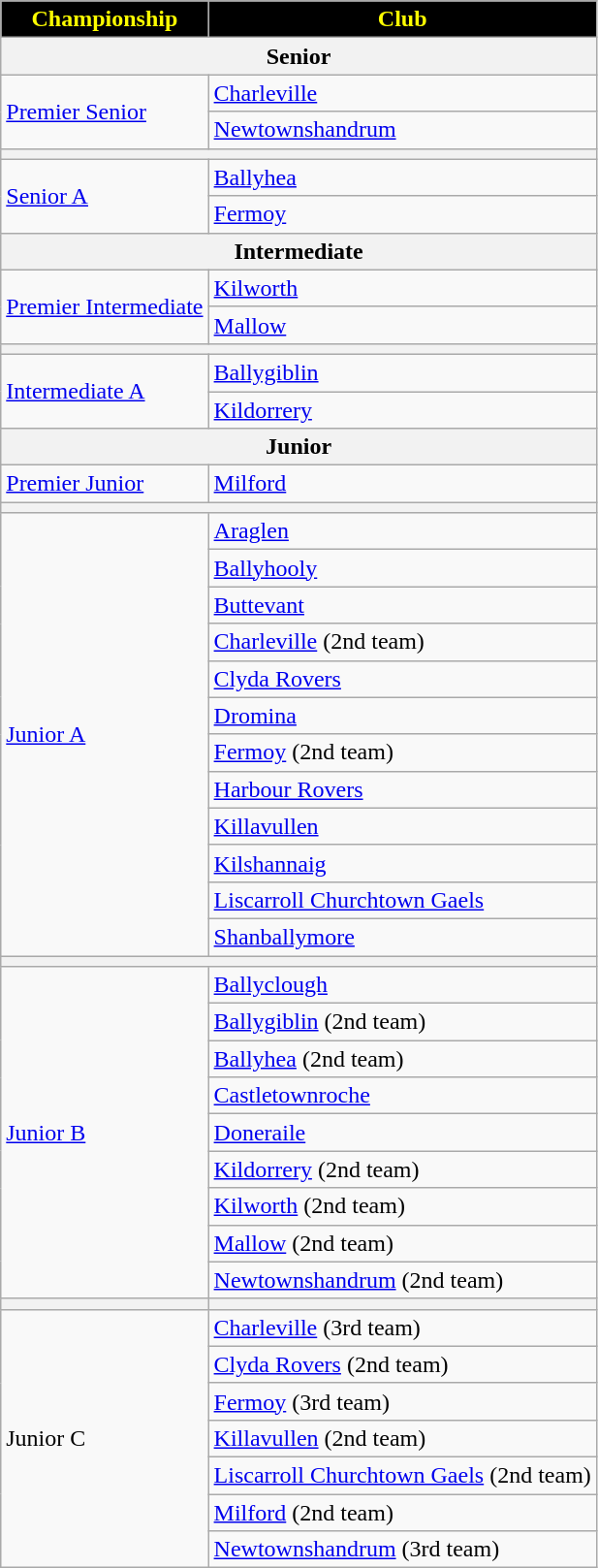<table class="wikitable sortable">
<tr>
<th style="background:black;color:yellow">Championship</th>
<th style="background:black;color:yellow">Club</th>
</tr>
<tr>
<th colspan="2">Senior</th>
</tr>
<tr>
<td rowspan="2"><a href='#'>Premier Senior</a></td>
<td> <a href='#'>Charleville</a></td>
</tr>
<tr>
<td> <a href='#'>Newtownshandrum</a></td>
</tr>
<tr>
<th colspan="2"></th>
</tr>
<tr>
<td rowspan="2"><a href='#'>Senior A</a></td>
<td> <a href='#'>Ballyhea</a></td>
</tr>
<tr>
<td> <a href='#'>Fermoy</a></td>
</tr>
<tr>
<th colspan="2">Intermediate</th>
</tr>
<tr>
<td rowspan="2"><a href='#'>Premier Intermediate</a></td>
<td> <a href='#'>Kilworth</a></td>
</tr>
<tr>
<td> <a href='#'>Mallow</a></td>
</tr>
<tr>
<th colspan="2"></th>
</tr>
<tr>
<td rowspan="2"><a href='#'>Intermediate A</a></td>
<td> <a href='#'>Ballygiblin</a></td>
</tr>
<tr>
<td> <a href='#'>Kildorrery</a></td>
</tr>
<tr>
<th colspan="2">Junior</th>
</tr>
<tr>
<td><a href='#'>Premier Junior</a></td>
<td> <a href='#'>Milford</a></td>
</tr>
<tr>
<th colspan="2"></th>
</tr>
<tr>
<td rowspan="12"><a href='#'>Junior A</a></td>
<td> <a href='#'>Araglen</a></td>
</tr>
<tr>
<td> <a href='#'>Ballyhooly</a></td>
</tr>
<tr>
<td> <a href='#'>Buttevant</a></td>
</tr>
<tr>
<td> <a href='#'>Charleville</a> (2nd team)</td>
</tr>
<tr>
<td> <a href='#'>Clyda Rovers</a></td>
</tr>
<tr>
<td> <a href='#'>Dromina</a></td>
</tr>
<tr>
<td> <a href='#'>Fermoy</a> (2nd team)</td>
</tr>
<tr>
<td> <a href='#'>Harbour Rovers</a></td>
</tr>
<tr>
<td> <a href='#'>Killavullen</a></td>
</tr>
<tr>
<td> <a href='#'>Kilshannaig</a></td>
</tr>
<tr>
<td> <a href='#'>Liscarroll Churchtown Gaels</a></td>
</tr>
<tr>
<td> <a href='#'>Shanballymore</a></td>
</tr>
<tr>
<th colspan="2"></th>
</tr>
<tr>
<td rowspan="9"><a href='#'>Junior B</a></td>
<td> <a href='#'>Ballyclough</a></td>
</tr>
<tr>
<td> <a href='#'>Ballygiblin</a> (2nd team)</td>
</tr>
<tr>
<td> <a href='#'>Ballyhea</a> (2nd team)</td>
</tr>
<tr>
<td> <a href='#'>Castletownroche</a></td>
</tr>
<tr>
<td> <a href='#'>Doneraile</a></td>
</tr>
<tr>
<td> <a href='#'>Kildorrery</a> (2nd team)</td>
</tr>
<tr>
<td> <a href='#'>Kilworth</a> (2nd team)</td>
</tr>
<tr>
<td> <a href='#'>Mallow</a> (2nd team)</td>
</tr>
<tr>
<td> <a href='#'>Newtownshandrum</a> (2nd team)</td>
</tr>
<tr>
<th></th>
<th></th>
</tr>
<tr>
<td rowspan="7">Junior C</td>
<td> <a href='#'>Charleville</a> (3rd team)</td>
</tr>
<tr>
<td> <a href='#'>Clyda Rovers</a> (2nd team)</td>
</tr>
<tr>
<td> <a href='#'>Fermoy</a> (3rd team)</td>
</tr>
<tr>
<td> <a href='#'>Killavullen</a> (2nd team)</td>
</tr>
<tr>
<td> <a href='#'>Liscarroll Churchtown Gaels</a> (2nd team)</td>
</tr>
<tr>
<td> <a href='#'>Milford</a> (2nd team)</td>
</tr>
<tr>
<td> <a href='#'>Newtownshandrum</a> (3rd team)</td>
</tr>
</table>
